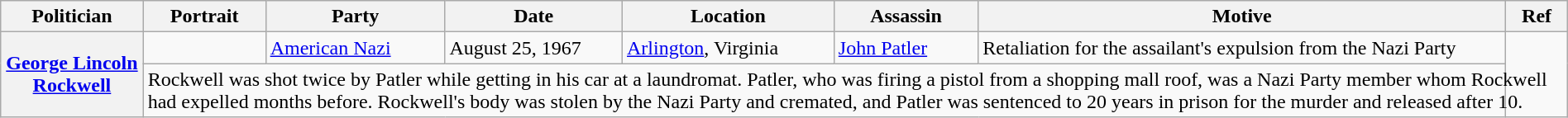<table class="wikitable" style="width:100%;">
<tr>
<th>Politician</th>
<th>Portrait</th>
<th>Party</th>
<th>Date</th>
<th>Location</th>
<th>Assassin</th>
<th>Motive</th>
<th>Ref</th>
</tr>
<tr>
<th rowspan="2"><a href='#'>George Lincoln Rockwell</a></th>
<td></td>
<td><a href='#'>American Nazi</a></td>
<td>August 25, 1967</td>
<td><a href='#'>Arlington</a>, Virginia</td>
<td><a href='#'>John Patler</a></td>
<td>Retaliation for the assailant's expulsion from the Nazi Party</td>
<td rowspan="2"></td>
</tr>
<tr class="expand-child">
<td colspan="7">Rockwell was shot twice by Patler while getting in his car at a laundromat. Patler, who was firing a pistol from a shopping mall roof, was a Nazi Party member whom Rockwell had expelled months before. Rockwell's body was stolen by the Nazi Party and cremated, and Patler was sentenced to 20 years in prison for the murder and released after 10.</td>
</tr>
</table>
